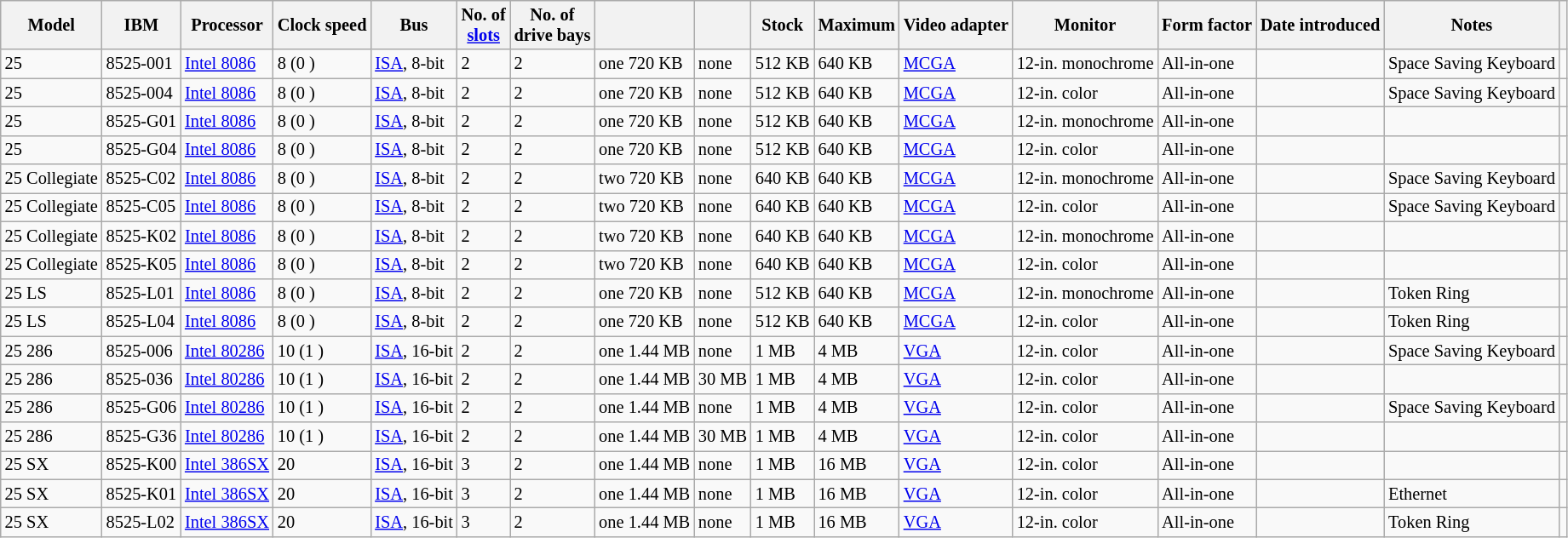<table class="wikitable plainrowheaders sortable sticky-header sort-under" style="font-size: 85%;">
<tr>
<th>Model</th>
<th>IBM </th>
<th>Processor</th>
<th>Clock speed<br></th>
<th>Bus</th>
<th>No. of<br><a href='#'>slots</a></th>
<th>No. of<br>drive bays</th>
<th></th>
<th></th>
<th>Stock<br></th>
<th>Maximum<br></th>
<th>Video adapter</th>
<th>Monitor</th>
<th>Form factor</th>
<th>Date introduced</th>
<th>Notes</th>
<th></th>
</tr>
<tr>
<td>25</td>
<td>8525-001</td>
<td><a href='#'>Intel 8086</a></td>
<td>8 (0 )</td>
<td><a href='#'>ISA</a>, 8-bit</td>
<td>2</td>
<td>2</td>
<td>one 720 KB</td>
<td>none</td>
<td>512 KB</td>
<td>640 KB</td>
<td><a href='#'>MCGA</a></td>
<td>12-in. monochrome</td>
<td>All-in-one</td>
<td></td>
<td>Space Saving Keyboard</td>
<td></td>
</tr>
<tr>
<td>25</td>
<td>8525-004</td>
<td><a href='#'>Intel 8086</a></td>
<td>8 (0 )</td>
<td><a href='#'>ISA</a>, 8-bit</td>
<td>2</td>
<td>2</td>
<td>one 720 KB</td>
<td>none</td>
<td>512 KB</td>
<td>640 KB</td>
<td><a href='#'>MCGA</a></td>
<td>12-in. color</td>
<td>All-in-one</td>
<td></td>
<td>Space Saving Keyboard</td>
<td></td>
</tr>
<tr>
<td>25</td>
<td>8525-G01</td>
<td><a href='#'>Intel 8086</a></td>
<td>8 (0 )</td>
<td><a href='#'>ISA</a>, 8-bit</td>
<td>2</td>
<td>2</td>
<td>one 720 KB</td>
<td>none</td>
<td>512 KB</td>
<td>640 KB</td>
<td><a href='#'>MCGA</a></td>
<td>12-in. monochrome</td>
<td>All-in-one</td>
<td></td>
<td></td>
<td></td>
</tr>
<tr>
<td>25</td>
<td>8525-G04</td>
<td><a href='#'>Intel 8086</a></td>
<td>8 (0 )</td>
<td><a href='#'>ISA</a>, 8-bit</td>
<td>2</td>
<td>2</td>
<td>one 720 KB</td>
<td>none</td>
<td>512 KB</td>
<td>640 KB</td>
<td><a href='#'>MCGA</a></td>
<td>12-in. color</td>
<td>All-in-one</td>
<td></td>
<td></td>
<td></td>
</tr>
<tr>
<td>25 Collegiate</td>
<td>8525-C02</td>
<td><a href='#'>Intel 8086</a></td>
<td>8 (0 )</td>
<td><a href='#'>ISA</a>, 8-bit</td>
<td>2</td>
<td>2</td>
<td>two 720 KB</td>
<td>none</td>
<td>640 KB</td>
<td>640 KB</td>
<td><a href='#'>MCGA</a></td>
<td>12-in. monochrome</td>
<td>All-in-one</td>
<td></td>
<td>Space Saving Keyboard</td>
<td></td>
</tr>
<tr>
<td>25 Collegiate</td>
<td>8525-C05</td>
<td><a href='#'>Intel 8086</a></td>
<td>8 (0 )</td>
<td><a href='#'>ISA</a>, 8-bit</td>
<td>2</td>
<td>2</td>
<td>two 720 KB</td>
<td>none</td>
<td>640 KB</td>
<td>640 KB</td>
<td><a href='#'>MCGA</a></td>
<td>12-in. color</td>
<td>All-in-one</td>
<td></td>
<td>Space Saving Keyboard</td>
<td></td>
</tr>
<tr>
<td>25 Collegiate</td>
<td>8525-K02</td>
<td><a href='#'>Intel 8086</a></td>
<td>8 (0 )</td>
<td><a href='#'>ISA</a>, 8-bit</td>
<td>2</td>
<td>2</td>
<td>two 720 KB</td>
<td>none</td>
<td>640 KB</td>
<td>640 KB</td>
<td><a href='#'>MCGA</a></td>
<td>12-in. monochrome</td>
<td>All-in-one</td>
<td></td>
<td></td>
<td></td>
</tr>
<tr>
<td>25 Collegiate</td>
<td>8525-K05</td>
<td><a href='#'>Intel 8086</a></td>
<td>8 (0 )</td>
<td><a href='#'>ISA</a>, 8-bit</td>
<td>2</td>
<td>2</td>
<td>two 720 KB</td>
<td>none</td>
<td>640 KB</td>
<td>640 KB</td>
<td><a href='#'>MCGA</a></td>
<td>12-in. color</td>
<td>All-in-one</td>
<td></td>
<td></td>
<td></td>
</tr>
<tr>
<td>25 LS</td>
<td>8525-L01</td>
<td><a href='#'>Intel 8086</a></td>
<td>8 (0 )</td>
<td><a href='#'>ISA</a>, 8-bit</td>
<td>2</td>
<td>2</td>
<td>one 720 KB</td>
<td>none</td>
<td>512 KB</td>
<td>640 KB</td>
<td><a href='#'>MCGA</a></td>
<td>12-in. monochrome</td>
<td>All-in-one</td>
<td></td>
<td>Token Ring</td>
<td></td>
</tr>
<tr>
<td>25 LS</td>
<td>8525-L04</td>
<td><a href='#'>Intel 8086</a></td>
<td>8 (0 )</td>
<td><a href='#'>ISA</a>, 8-bit</td>
<td>2</td>
<td>2</td>
<td>one 720 KB</td>
<td>none</td>
<td>512 KB</td>
<td>640 KB</td>
<td><a href='#'>MCGA</a></td>
<td>12-in. color</td>
<td>All-in-one</td>
<td></td>
<td>Token Ring</td>
<td></td>
</tr>
<tr>
<td>25 286</td>
<td>8525-006</td>
<td><a href='#'>Intel 80286</a></td>
<td>10 (1 )</td>
<td><a href='#'>ISA</a>, 16-bit</td>
<td>2</td>
<td>2</td>
<td>one 1.44 MB</td>
<td>none</td>
<td>1 MB</td>
<td>4 MB</td>
<td><a href='#'>VGA</a></td>
<td>12-in. color</td>
<td>All-in-one</td>
<td></td>
<td>Space Saving Keyboard</td>
<td></td>
</tr>
<tr>
<td>25 286</td>
<td>8525-036</td>
<td><a href='#'>Intel 80286</a></td>
<td>10 (1 )</td>
<td><a href='#'>ISA</a>, 16-bit</td>
<td>2</td>
<td>2</td>
<td>one 1.44 MB</td>
<td>30 MB </td>
<td>1 MB</td>
<td>4 MB</td>
<td><a href='#'>VGA</a></td>
<td>12-in. color</td>
<td>All-in-one</td>
<td></td>
<td></td>
<td></td>
</tr>
<tr>
<td>25 286</td>
<td>8525-G06</td>
<td><a href='#'>Intel 80286</a></td>
<td>10 (1 )</td>
<td><a href='#'>ISA</a>, 16-bit</td>
<td>2</td>
<td>2</td>
<td>one 1.44 MB</td>
<td>none</td>
<td>1 MB</td>
<td>4 MB</td>
<td><a href='#'>VGA</a></td>
<td>12-in. color</td>
<td>All-in-one</td>
<td></td>
<td>Space Saving Keyboard</td>
<td></td>
</tr>
<tr>
<td>25 286</td>
<td>8525-G36</td>
<td><a href='#'>Intel 80286</a></td>
<td>10 (1 )</td>
<td><a href='#'>ISA</a>, 16-bit</td>
<td>2</td>
<td>2</td>
<td>one 1.44 MB</td>
<td>30 MB </td>
<td>1 MB</td>
<td>4 MB</td>
<td><a href='#'>VGA</a></td>
<td>12-in. color</td>
<td>All-in-one</td>
<td></td>
<td></td>
<td></td>
</tr>
<tr>
<td>25 SX</td>
<td>8525-K00</td>
<td><a href='#'>Intel 386SX</a></td>
<td>20</td>
<td><a href='#'>ISA</a>, 16-bit</td>
<td>3</td>
<td>2</td>
<td>one 1.44 MB</td>
<td>none</td>
<td>1 MB</td>
<td>16 MB</td>
<td><a href='#'>VGA</a></td>
<td>12-in. color</td>
<td>All-in-one</td>
<td></td>
<td></td>
<td></td>
</tr>
<tr>
<td>25 SX</td>
<td>8525-K01</td>
<td><a href='#'>Intel 386SX</a></td>
<td>20</td>
<td><a href='#'>ISA</a>, 16-bit</td>
<td>3</td>
<td>2</td>
<td>one 1.44 MB</td>
<td>none</td>
<td>1 MB</td>
<td>16 MB</td>
<td><a href='#'>VGA</a></td>
<td>12-in. color</td>
<td>All-in-one</td>
<td></td>
<td>Ethernet</td>
<td></td>
</tr>
<tr>
<td>25 SX</td>
<td>8525-L02</td>
<td><a href='#'>Intel 386SX</a></td>
<td>20</td>
<td><a href='#'>ISA</a>, 16-bit</td>
<td>3</td>
<td>2</td>
<td>one 1.44 MB</td>
<td>none</td>
<td>1 MB</td>
<td>16 MB</td>
<td><a href='#'>VGA</a></td>
<td>12-in. color</td>
<td>All-in-one</td>
<td></td>
<td>Token Ring</td>
<td></td>
</tr>
</table>
